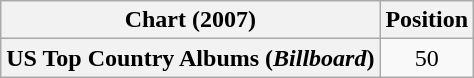<table class="wikitable plainrowheaders" style="text-align:center">
<tr>
<th scope="col">Chart (2007)</th>
<th scope="col">Position</th>
</tr>
<tr>
<th scope="row">US Top Country Albums (<em>Billboard</em>)</th>
<td>50</td>
</tr>
</table>
